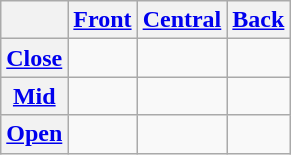<table class="wikitable" style="text-align:center;">
<tr>
<th></th>
<th><a href='#'>Front</a></th>
<th><a href='#'>Central</a></th>
<th><a href='#'>Back</a></th>
</tr>
<tr>
<th><a href='#'>Close</a></th>
<td></td>
<td></td>
<td></td>
</tr>
<tr>
<th><a href='#'>Mid</a></th>
<td></td>
<td></td>
<td></td>
</tr>
<tr>
<th><a href='#'>Open</a></th>
<td></td>
<td></td>
<td></td>
</tr>
</table>
